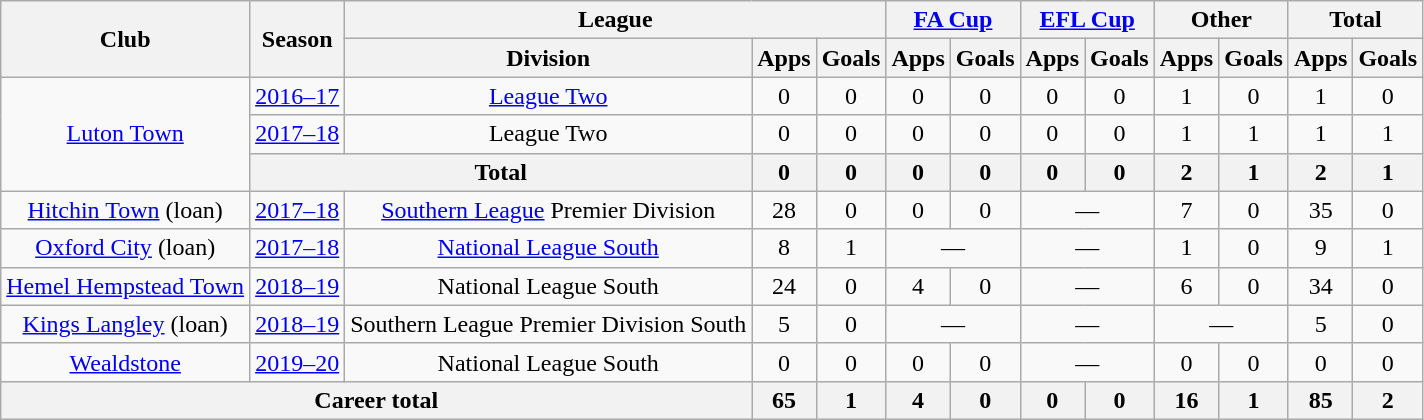<table class=wikitable style=text-align:center>
<tr>
<th rowspan=2>Club</th>
<th rowspan=2>Season</th>
<th colspan=3>League</th>
<th colspan=2><a href='#'>FA Cup</a></th>
<th colspan=2><a href='#'>EFL Cup</a></th>
<th colspan=2>Other</th>
<th colspan=2>Total</th>
</tr>
<tr>
<th>Division</th>
<th>Apps</th>
<th>Goals</th>
<th>Apps</th>
<th>Goals</th>
<th>Apps</th>
<th>Goals</th>
<th>Apps</th>
<th>Goals</th>
<th>Apps</th>
<th>Goals</th>
</tr>
<tr>
<td rowspan=3><a href='#'>Luton Town</a></td>
<td><a href='#'>2016–17</a></td>
<td><a href='#'>League Two</a></td>
<td>0</td>
<td>0</td>
<td>0</td>
<td>0</td>
<td>0</td>
<td>0</td>
<td>1</td>
<td>0</td>
<td>1</td>
<td>0</td>
</tr>
<tr>
<td><a href='#'>2017–18</a></td>
<td>League Two</td>
<td>0</td>
<td>0</td>
<td>0</td>
<td>0</td>
<td>0</td>
<td>0</td>
<td>1</td>
<td>1</td>
<td>1</td>
<td>1</td>
</tr>
<tr>
<th colspan=2>Total</th>
<th>0</th>
<th>0</th>
<th>0</th>
<th>0</th>
<th>0</th>
<th>0</th>
<th>2</th>
<th>1</th>
<th>2</th>
<th>1</th>
</tr>
<tr>
<td><a href='#'>Hitchin Town</a> (loan)</td>
<td><a href='#'>2017–18</a></td>
<td><a href='#'>Southern League</a> Premier Division</td>
<td>28</td>
<td>0</td>
<td>0</td>
<td>0</td>
<td colspan=2>—</td>
<td>7</td>
<td>0</td>
<td>35</td>
<td>0</td>
</tr>
<tr>
<td><a href='#'>Oxford City</a> (loan)</td>
<td><a href='#'>2017–18</a></td>
<td><a href='#'>National League South</a></td>
<td>8</td>
<td>1</td>
<td colspan=2>—</td>
<td colspan=2>—</td>
<td>1</td>
<td>0</td>
<td>9</td>
<td>1</td>
</tr>
<tr>
<td><a href='#'>Hemel Hempstead Town</a></td>
<td><a href='#'>2018–19</a></td>
<td>National League South</td>
<td>24</td>
<td>0</td>
<td>4</td>
<td>0</td>
<td colspan=2>—</td>
<td>6</td>
<td>0</td>
<td>34</td>
<td>0</td>
</tr>
<tr>
<td><a href='#'>Kings Langley</a> (loan)</td>
<td><a href='#'>2018–19</a></td>
<td>Southern League Premier Division South</td>
<td>5</td>
<td>0</td>
<td colspan=2>—</td>
<td colspan=2>—</td>
<td colspan=2>—</td>
<td>5</td>
<td>0</td>
</tr>
<tr>
<td><a href='#'>Wealdstone</a></td>
<td><a href='#'>2019–20</a></td>
<td>National League South</td>
<td>0</td>
<td>0</td>
<td>0</td>
<td>0</td>
<td colspan=2>—</td>
<td>0</td>
<td>0</td>
<td>0</td>
<td>0</td>
</tr>
<tr>
<th colspan=3>Career total</th>
<th>65</th>
<th>1</th>
<th>4</th>
<th>0</th>
<th>0</th>
<th>0</th>
<th>16</th>
<th>1</th>
<th>85</th>
<th>2</th>
</tr>
</table>
